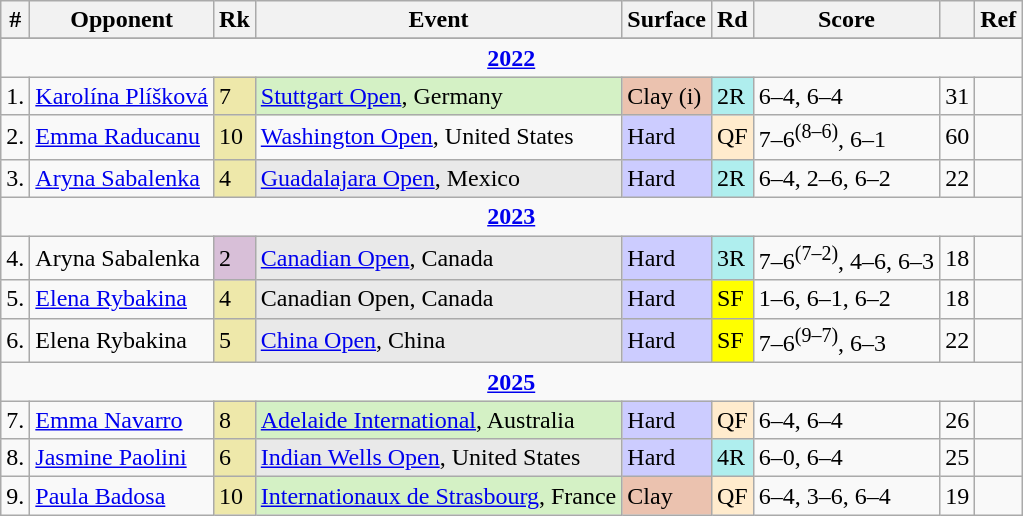<table class="wikitable sortable">
<tr>
<th class=unsortable>#</th>
<th>Opponent</th>
<th>Rk</th>
<th>Event</th>
<th>Surface</th>
<th class=unsortable>Rd</th>
<th class=unsortable>Score</th>
<th class=unsortable></th>
<th class=unsortable>Ref</th>
</tr>
<tr>
</tr>
<tr>
<td colspan="9" align="center"><strong><a href='#'>2022</a></strong></td>
</tr>
<tr>
<td>1.</td>
<td> <a href='#'>Karolína Plíšková</a></td>
<td bgcolor="eee8aa">7</td>
<td bgcolor="d4f1c5"><a href='#'>Stuttgart Open</a>, Germany</td>
<td bgcolor="ebc2af">Clay (i)</td>
<td bgcolor="afeeee">2R</td>
<td>6–4, 6–4</td>
<td>31</td>
<td></td>
</tr>
<tr>
<td>2.</td>
<td> <a href='#'>Emma Raducanu</a></td>
<td bgcolor="eee8aa">10</td>
<td><a href='#'>Washington Open</a>, United States</td>
<td style="background:#ccf;">Hard</td>
<td style="background:#ffebcd;">QF</td>
<td>7–6<sup>(8–6)</sup>, 6–1</td>
<td>60</td>
<td></td>
</tr>
<tr>
<td>3.</td>
<td> <a href='#'>Aryna Sabalenka</a></td>
<td bgcolor="eee8AA">4</td>
<td bgcolor="e9e9e9"><a href='#'>Guadalajara Open</a>, Mexico</td>
<td bgcolor="ccccff">Hard</td>
<td bgcolor="afeeee">2R</td>
<td>6–4, 2–6, 6–2</td>
<td>22</td>
<td></td>
</tr>
<tr>
<td align=center colspan="9"><strong><a href='#'>2023</a></strong></td>
</tr>
<tr>
<td>4.</td>
<td> Aryna Sabalenka</td>
<td bgcolor=thistle>2</td>
<td bgcolor=e9e9e9><a href='#'>Canadian Open</a>, Canada</td>
<td bgcolor=ccccff>Hard</td>
<td bgcolor=afeeee>3R</td>
<td>7–6<sup>(7–2)</sup>, 4–6, 6–3</td>
<td>18</td>
<td></td>
</tr>
<tr>
<td>5.</td>
<td> <a href='#'>Elena Rybakina</a></td>
<td bgcolor=eee8AA>4</td>
<td bgcolor=e9e9e9>Canadian Open, Canada</td>
<td bgcolor=ccccff>Hard</td>
<td bgcolor=yellow>SF</td>
<td>1–6, 6–1, 6–2</td>
<td>18</td>
<td></td>
</tr>
<tr>
<td>6.</td>
<td> Elena Rybakina</td>
<td bgcolor=eee8AA>5</td>
<td bgcolor=e9e9e9><a href='#'>China Open</a>, China</td>
<td bgcolor=ccccff>Hard</td>
<td bgcolor=yellow>SF</td>
<td>7–6<sup>(9–7)</sup>, 6–3</td>
<td>22</td>
<td></td>
</tr>
<tr>
<td colspan="9" style="text-align:center"><strong><a href='#'>2025</a></strong></td>
</tr>
<tr>
<td>7.</td>
<td> <a href='#'>Emma Navarro</a></td>
<td bgcolor=#eee8AA>8</td>
<td bgcolor=d4f1c5><a href='#'>Adelaide International</a>, Australia</td>
<td bgcolor=#ccf>Hard</td>
<td bgcolor="ffebcd">QF</td>
<td>6–4, 6–4</td>
<td>26</td>
<td></td>
</tr>
<tr>
<td>8.</td>
<td> <a href='#'>Jasmine Paolini</a></td>
<td bgcolor=eee8AA>6</td>
<td bgcolor=e9e9e9><a href='#'>Indian Wells Open</a>, United States</td>
<td bgcolor=ccccff>Hard</td>
<td bgcolor=afeeee>4R</td>
<td>6–0, 6–4</td>
<td>25</td>
<td></td>
</tr>
<tr>
<td>9.</td>
<td> <a href='#'>Paula Badosa</a></td>
<td bgcolor=eee8aa>10</td>
<td bgcolor=d4f1c5><a href='#'>Internationaux de Strasbourg</a>, France</td>
<td bgcolor=ebc2af>Clay</td>
<td bgcolor=ffebcd>QF</td>
<td>6–4, 3–6, 6–4</td>
<td>19</td>
<td></td>
</tr>
</table>
